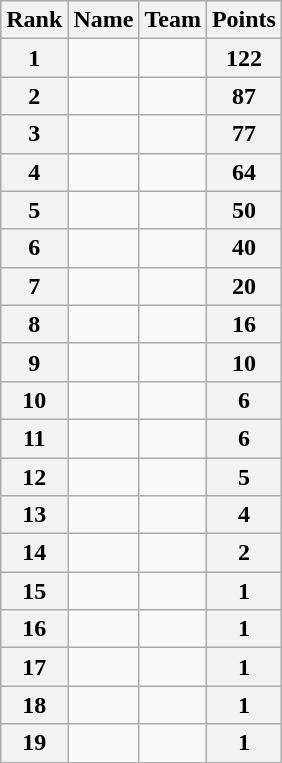<table class="wikitable">
<tr style="background:#ccccff;">
<th>Rank</th>
<th>Name</th>
<th>Team</th>
<th>Points</th>
</tr>
<tr>
<th>1</th>
<td></td>
<td></td>
<th>122</th>
</tr>
<tr>
<th>2</th>
<td></td>
<td></td>
<th>87</th>
</tr>
<tr>
<th>3</th>
<td></td>
<td></td>
<th>77</th>
</tr>
<tr>
<th>4</th>
<td></td>
<td></td>
<th>64</th>
</tr>
<tr>
<th>5</th>
<td></td>
<td></td>
<th>50</th>
</tr>
<tr>
<th>6</th>
<td></td>
<td></td>
<th>40</th>
</tr>
<tr>
<th>7</th>
<td></td>
<td></td>
<th>20</th>
</tr>
<tr>
<th>8</th>
<td></td>
<td></td>
<th>16</th>
</tr>
<tr>
<th>9</th>
<td></td>
<td></td>
<th>10</th>
</tr>
<tr>
<th>10</th>
<td></td>
<td></td>
<th>6</th>
</tr>
<tr>
<th>11</th>
<td></td>
<td></td>
<th>6</th>
</tr>
<tr>
<th>12</th>
<td></td>
<td></td>
<th>5</th>
</tr>
<tr>
<th>13</th>
<td></td>
<td></td>
<th>4</th>
</tr>
<tr>
<th>14</th>
<td></td>
<td></td>
<th>2</th>
</tr>
<tr>
<th>15</th>
<td></td>
<td></td>
<th>1</th>
</tr>
<tr>
<th>16</th>
<td></td>
<td></td>
<th>1</th>
</tr>
<tr>
<th>17</th>
<td></td>
<td></td>
<th>1</th>
</tr>
<tr>
<th>18</th>
<td></td>
<td></td>
<th>1</th>
</tr>
<tr>
<th>19</th>
<td></td>
<td></td>
<th>1</th>
</tr>
</table>
